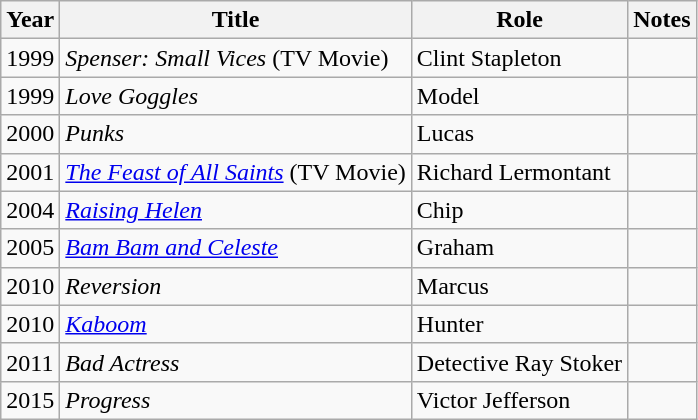<table class="wikitable sortable">
<tr>
<th>Year</th>
<th>Title</th>
<th>Role</th>
<th class="unsortable">Notes</th>
</tr>
<tr>
<td>1999</td>
<td><em>Spenser: Small Vices</em> (TV Movie)</td>
<td>Clint Stapleton</td>
<td></td>
</tr>
<tr>
<td>1999</td>
<td><em>Love Goggles</em></td>
<td>Model</td>
<td></td>
</tr>
<tr>
<td>2000</td>
<td><em>Punks</em></td>
<td>Lucas</td>
<td></td>
</tr>
<tr>
<td>2001</td>
<td><em><a href='#'>The Feast of All Saints</a></em> (TV Movie)</td>
<td>Richard Lermontant</td>
<td></td>
</tr>
<tr>
<td>2004</td>
<td><em><a href='#'>Raising Helen</a></em></td>
<td>Chip</td>
<td></td>
</tr>
<tr>
<td>2005</td>
<td><em><a href='#'>Bam Bam and Celeste</a></em></td>
<td>Graham</td>
<td></td>
</tr>
<tr>
<td>2010</td>
<td><em>Reversion</em></td>
<td>Marcus</td>
<td></td>
</tr>
<tr>
<td>2010</td>
<td><em><a href='#'>Kaboom</a></em></td>
<td>Hunter</td>
<td></td>
</tr>
<tr>
<td>2011</td>
<td><em>Bad Actress</em></td>
<td>Detective Ray Stoker</td>
<td></td>
</tr>
<tr>
<td>2015</td>
<td><em>Progress</em></td>
<td>Victor Jefferson</td>
<td></td>
</tr>
</table>
